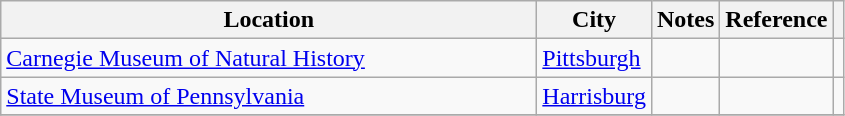<table class="wikitable">
<tr>
<th Width="350">Location</th>
<th>City</th>
<th>Notes</th>
<th>Reference</th>
<th></th>
</tr>
<tr>
<td><a href='#'>Carnegie Museum of Natural History</a></td>
<td><a href='#'>Pittsburgh</a></td>
<td></td>
<td></td>
<td></td>
</tr>
<tr>
<td><a href='#'>State Museum of Pennsylvania</a></td>
<td><a href='#'>Harrisburg</a></td>
<td></td>
<td></td>
<td></td>
</tr>
<tr>
</tr>
</table>
